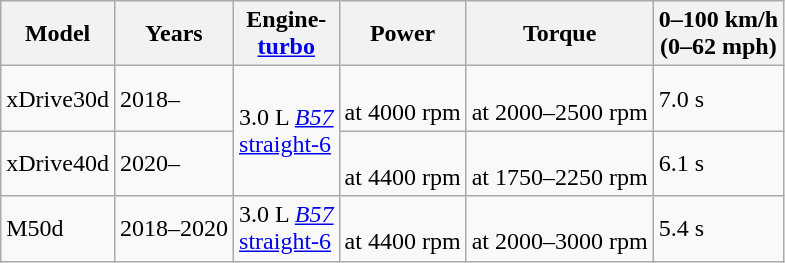<table class="wikitable sortable">
<tr>
<th>Model</th>
<th>Years</th>
<th>Engine-<br> <a href='#'>turbo</a></th>
<th>Power</th>
<th>Torque</th>
<th>0–100 km/h<br> (0–62 mph)</th>
</tr>
<tr>
<td>xDrive30d</td>
<td>2018–</td>
<td rowspan="2">3.0 L <em><a href='#'>B57</a></em> <br> <a href='#'>straight-6</a></td>
<td> <br> at 4000 rpm</td>
<td> <br> at 2000–2500 rpm</td>
<td>7.0 s</td>
</tr>
<tr>
<td>xDrive40d</td>
<td>2020–</td>
<td> <br> at 4400 rpm</td>
<td> <br> at 1750–2250 rpm</td>
<td>6.1 s</td>
</tr>
<tr>
<td>M50d</td>
<td>2018–2020</td>
<td>3.0 L <em><a href='#'>B57</a></em> <br> <a href='#'>straight-6</a></td>
<td> <br> at 4400 rpm</td>
<td> <br> at 2000–3000 rpm</td>
<td>5.4 s</td>
</tr>
</table>
